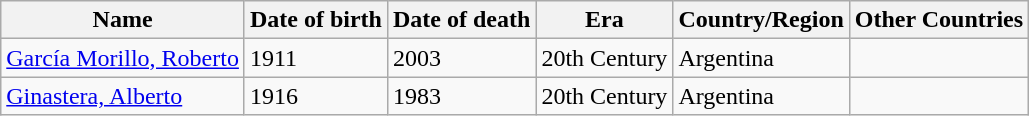<table class="wikitable sortable">
<tr>
<th>Name</th>
<th>Date of birth</th>
<th>Date of death</th>
<th>Era</th>
<th>Country/Region</th>
<th>Other Countries</th>
</tr>
<tr>
<td><a href='#'>García Morillo, Roberto</a></td>
<td>1911</td>
<td>2003</td>
<td>20th Century</td>
<td>Argentina</td>
<td></td>
</tr>
<tr>
<td><a href='#'>Ginastera, Alberto</a></td>
<td>1916</td>
<td>1983</td>
<td>20th Century</td>
<td>Argentina</td>
<td></td>
</tr>
</table>
